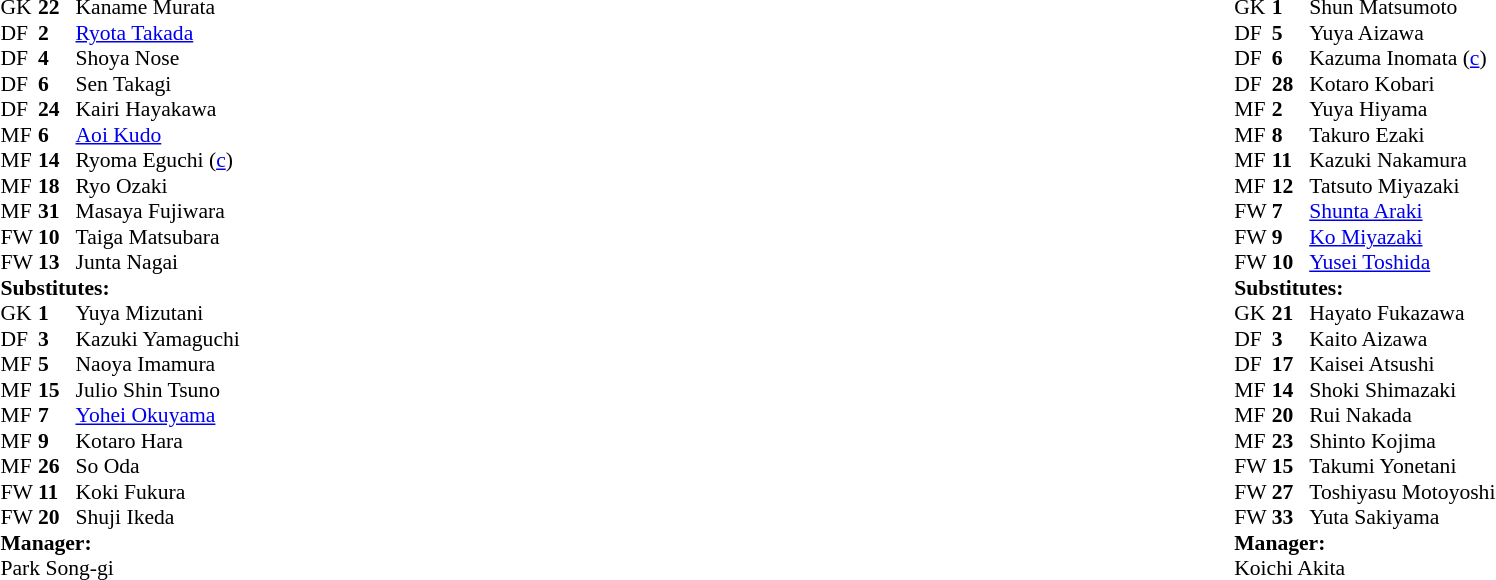<table style="width:100%">
<tr>
<td style="vertical-align:top;width:40%"><br><table style="font-size:90%" cellspacing="0" cellpadding="0">
<tr>
<th width=25></th>
<th width=25></th>
</tr>
<tr>
<th width=25></th>
<th width=25></th>
</tr>
<tr>
<td>GK</td>
<td><strong>22</strong></td>
<td> Kaname Murata</td>
</tr>
<tr>
<td>DF</td>
<td><strong>2</strong></td>
<td> <a href='#'>Ryota Takada</a></td>
</tr>
<tr>
<td>DF</td>
<td><strong>4</strong></td>
<td> Shoya Nose</td>
</tr>
<tr>
<td>DF</td>
<td><strong>6</strong></td>
<td> Sen Takagi</td>
</tr>
<tr>
<td>DF</td>
<td><strong>24</strong></td>
<td> Kairi Hayakawa</td>
<td></td>
<td></td>
</tr>
<tr>
<td>MF</td>
<td><strong>6</strong></td>
<td> <a href='#'>Aoi Kudo</a></td>
</tr>
<tr>
<td>MF</td>
<td><strong>14</strong></td>
<td> Ryoma Eguchi (<a href='#'>c</a>)</td>
<td></td>
<td></td>
</tr>
<tr>
<td>MF</td>
<td><strong>18</strong></td>
<td> Ryo Ozaki</td>
<td></td>
<td></td>
</tr>
<tr>
<td>MF</td>
<td><strong>31</strong></td>
<td> Masaya Fujiwara</td>
<td></td>
<td></td>
</tr>
<tr>
<td>FW</td>
<td><strong>10</strong></td>
<td> Taiga Matsubara</td>
</tr>
<tr>
<td>FW</td>
<td><strong>13</strong></td>
<td> Junta Nagai</td>
<td></td>
<td></td>
</tr>
<tr>
<td colspan=4><strong>Substitutes:</strong></td>
</tr>
<tr>
<td>GK</td>
<td><strong>1</strong></td>
<td> Yuya Mizutani</td>
</tr>
<tr>
<td>DF</td>
<td><strong>3</strong></td>
<td> Kazuki Yamaguchi</td>
<td></td>
<td></td>
</tr>
<tr>
<td>MF</td>
<td><strong>5</strong></td>
<td> Naoya Imamura</td>
</tr>
<tr>
<td>MF</td>
<td><strong>15</strong></td>
<td> Julio Shin Tsuno</td>
<td></td>
<td></td>
</tr>
<tr>
<td>MF</td>
<td><strong>7</strong></td>
<td> <a href='#'>Yohei Okuyama</a></td>
<td></td>
<td></td>
</tr>
<tr>
<td>MF</td>
<td><strong>9</strong></td>
<td> Kotaro Hara</td>
</tr>
<tr>
<td>MF</td>
<td><strong>26</strong></td>
<td> So Oda</td>
</tr>
<tr>
<td>FW</td>
<td><strong>11</strong></td>
<td> Koki Fukura</td>
<td></td>
<td></td>
</tr>
<tr>
<td>FW</td>
<td><strong>20</strong></td>
<td> Shuji Ikeda</td>
<td></td>
<td></td>
</tr>
<tr>
<td colspan=4><strong>Manager:</strong></td>
</tr>
<tr>
<td colspan="4"> Park Song-gi</td>
</tr>
</table>
</td>
<td style="vertical-align:top; width:50%"><br><table cellspacing="0" cellpadding="0" style="font-size:90%; margin:auto">
<tr>
<th width=25></th>
<th width=25></th>
</tr>
<tr>
<td>GK</td>
<td><strong>1</strong></td>
<td> Shun Matsumoto</td>
</tr>
<tr>
<td>DF</td>
<td><strong>5</strong></td>
<td> Yuya Aizawa</td>
<td></td>
<td></td>
</tr>
<tr>
<td>DF</td>
<td><strong>6</strong></td>
<td> Kazuma Inomata (<a href='#'>c</a>)</td>
</tr>
<tr>
<td>DF</td>
<td><strong>28</strong></td>
<td> Kotaro Kobari</td>
</tr>
<tr>
<td>MF</td>
<td><strong>2</strong></td>
<td> Yuya Hiyama</td>
</tr>
<tr>
<td>MF</td>
<td><strong>8</strong></td>
<td> Takuro Ezaki</td>
</tr>
<tr>
<td>MF</td>
<td><strong>11</strong></td>
<td> Kazuki Nakamura</td>
<td></td>
<td></td>
</tr>
<tr>
<td>MF</td>
<td><strong>12</strong></td>
<td> Tatsuto Miyazaki</td>
<td></td>
<td></td>
</tr>
<tr>
<td>FW</td>
<td><strong>7</strong></td>
<td> <a href='#'>Shunta Araki</a></td>
</tr>
<tr>
<td>FW</td>
<td><strong>9</strong></td>
<td> <a href='#'>Ko Miyazaki</a></td>
<td></td>
<td></td>
</tr>
<tr>
<td>FW</td>
<td><strong>10</strong></td>
<td> <a href='#'>Yusei Toshida</a></td>
</tr>
<tr>
<td colspan=4><strong>Substitutes:</strong></td>
</tr>
<tr>
<td>GK</td>
<td><strong>21</strong></td>
<td> Hayato Fukazawa</td>
</tr>
<tr>
<td>DF</td>
<td><strong>3</strong></td>
<td> Kaito Aizawa</td>
<td></td>
<td></td>
</tr>
<tr>
<td>DF</td>
<td><strong>17</strong></td>
<td> Kaisei Atsushi</td>
</tr>
<tr>
<td>MF</td>
<td><strong>14</strong></td>
<td> Shoki Shimazaki</td>
<td></td>
<td></td>
</tr>
<tr>
<td>MF</td>
<td><strong>20</strong></td>
<td> Rui Nakada</td>
</tr>
<tr>
<td>MF</td>
<td><strong>23</strong></td>
<td> Shinto Kojima</td>
<td></td>
<td></td>
</tr>
<tr>
<td>FW</td>
<td><strong>15</strong></td>
<td> Takumi Yonetani</td>
<td></td>
<td></td>
</tr>
<tr>
<td>FW</td>
<td><strong>27</strong></td>
<td> Toshiyasu Motoyoshi</td>
</tr>
<tr>
<td>FW</td>
<td><strong>33</strong></td>
<td> Yuta Sakiyama</td>
</tr>
<tr>
<td colspan=4><strong>Manager:</strong></td>
</tr>
<tr>
<td colspan="4"> Koichi Akita</td>
</tr>
</table>
</td>
</tr>
</table>
